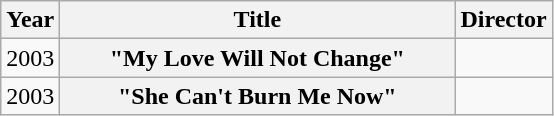<table class="wikitable plainrowheaders">
<tr>
<th>Year</th>
<th style="width:16em;">Title</th>
<th>Director</th>
</tr>
<tr>
<td>2003</td>
<th scope="row">"My Love Will Not Change"</th>
<td></td>
</tr>
<tr>
<td>2003</td>
<th scope="row">"She Can't Burn Me Now"</th>
<td></td>
</tr>
</table>
